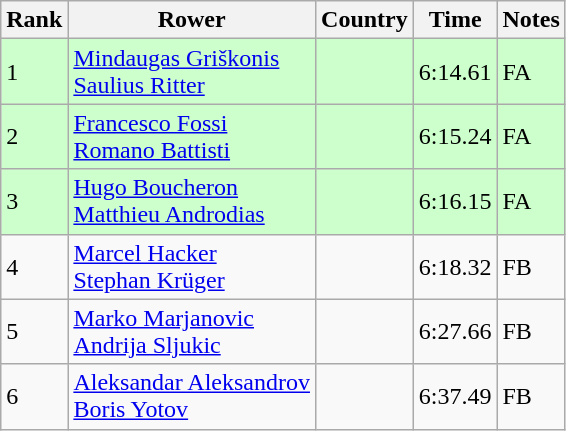<table class="wikitable">
<tr>
<th>Rank</th>
<th>Rower</th>
<th>Country</th>
<th>Time</th>
<th>Notes</th>
</tr>
<tr bgcolor=ccffcc>
<td>1</td>
<td><a href='#'>Mindaugas Griškonis</a><br><a href='#'>Saulius Ritter</a></td>
<td></td>
<td>6:14.61</td>
<td>FA</td>
</tr>
<tr bgcolor=ccffcc>
<td>2</td>
<td><a href='#'>Francesco Fossi</a><br><a href='#'>Romano Battisti</a></td>
<td></td>
<td>6:15.24</td>
<td>FA</td>
</tr>
<tr bgcolor=ccffcc>
<td>3</td>
<td><a href='#'>Hugo Boucheron</a><br><a href='#'>Matthieu Androdias</a></td>
<td></td>
<td>6:16.15</td>
<td>FA</td>
</tr>
<tr>
<td>4</td>
<td><a href='#'>Marcel Hacker</a><br><a href='#'>Stephan Krüger</a></td>
<td></td>
<td>6:18.32</td>
<td>FB</td>
</tr>
<tr>
<td>5</td>
<td><a href='#'>Marko Marjanovic</a><br><a href='#'>Andrija Sljukic</a></td>
<td></td>
<td>6:27.66</td>
<td>FB</td>
</tr>
<tr>
<td>6</td>
<td><a href='#'>Aleksandar Aleksandrov</a><br><a href='#'>Boris Yotov</a></td>
<td></td>
<td>6:37.49</td>
<td>FB</td>
</tr>
</table>
